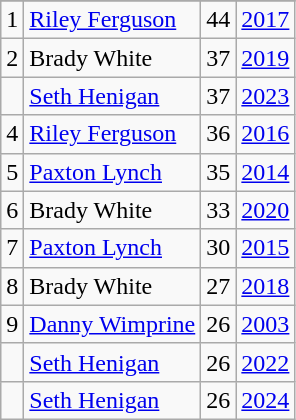<table class="wikitable">
<tr>
</tr>
<tr>
<td>1</td>
<td><a href='#'>Riley Ferguson</a></td>
<td><abbr>44</abbr></td>
<td><a href='#'>2017</a></td>
</tr>
<tr>
<td>2</td>
<td>Brady White</td>
<td><abbr>37</abbr></td>
<td><a href='#'>2019</a></td>
</tr>
<tr>
<td></td>
<td><a href='#'>Seth Henigan</a></td>
<td><abbr>37</abbr></td>
<td><a href='#'>2023</a></td>
</tr>
<tr>
<td>4</td>
<td><a href='#'>Riley Ferguson</a></td>
<td><abbr>36</abbr></td>
<td><a href='#'>2016</a></td>
</tr>
<tr>
<td>5</td>
<td><a href='#'>Paxton Lynch</a></td>
<td><abbr>35</abbr></td>
<td><a href='#'>2014</a></td>
</tr>
<tr>
<td>6</td>
<td>Brady White</td>
<td><abbr>33</abbr></td>
<td><a href='#'>2020</a></td>
</tr>
<tr>
<td>7</td>
<td><a href='#'>Paxton Lynch</a></td>
<td><abbr>30</abbr></td>
<td><a href='#'>2015</a></td>
</tr>
<tr>
<td>8</td>
<td>Brady White</td>
<td><abbr>27</abbr></td>
<td><a href='#'>2018</a></td>
</tr>
<tr>
<td>9</td>
<td><a href='#'>Danny Wimprine</a></td>
<td><abbr>26</abbr></td>
<td><a href='#'>2003</a></td>
</tr>
<tr>
<td></td>
<td><a href='#'>Seth Henigan</a></td>
<td><abbr>26</abbr></td>
<td><a href='#'>2022</a></td>
</tr>
<tr>
<td></td>
<td><a href='#'>Seth Henigan</a></td>
<td><abbr>26</abbr></td>
<td><a href='#'>2024</a></td>
</tr>
</table>
